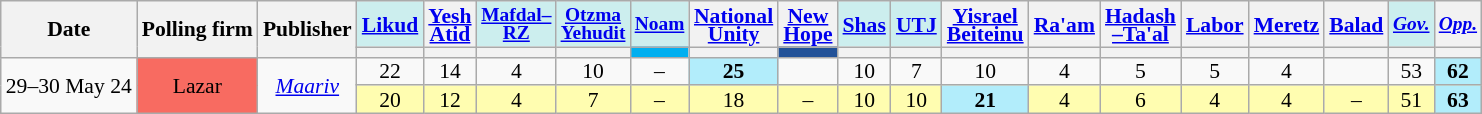<table class="wikitable sortable" style=text-align:center;font-size:90%;line-height:12px>
<tr>
<th rowspan=2>Date</th>
<th rowspan=2>Polling firm</th>
<th rowspan=2>Publisher</th>
<th style=background:#cee><a href='#'>Likud</a></th>
<th><a href='#'>Yesh<br>Atid</a></th>
<th style=background:#cee;font-size:90%><a href='#'>Mafdal–<br>RZ</a></th>
<th style=background:#cee;font-size:90%><a href='#'>Otzma<br>Yehudit</a></th>
<th style=background:#cee;font-size:90%><a href='#'>Noam</a></th>
<th><a href='#'>National<br>Unity</a></th>
<th><a href='#'>New<br>Hope</a></th>
<th style=background:#cee><a href='#'>Shas</a></th>
<th style=background:#cee><a href='#'>UTJ</a></th>
<th><a href='#'>Yisrael<br>Beiteinu</a></th>
<th><a href='#'>Ra'am</a></th>
<th><a href='#'>Hadash<br>–Ta'al</a></th>
<th><a href='#'>Labor</a></th>
<th><a href='#'>Meretz</a></th>
<th><a href='#'>Balad</a></th>
<th style=background:#cee;font-size:90%><a href='#'><em>Gov.</em></a></th>
<th style=font-size:90%><a href='#'><em>Opp.</em></a></th>
</tr>
<tr>
<th style=background:></th>
<th style=background:></th>
<th style=background:></th>
<th style=background:></th>
<th style=background:#01AFF0></th>
<th style=background:></th>
<th style=background:#235298></th>
<th style=background:></th>
<th style=background:></th>
<th style=background:></th>
<th style=background:></th>
<th style=background:></th>
<th style=background:></th>
<th style=background:></th>
<th style=background:></th>
<th style=background:></th>
<th style=background:></th>
</tr>
<tr>
<td rowspan=2 data-sort-value=2024-05-30>29–30 May 24</td>
<td rowspan=2 style=background:#F86B61>Lazar</td>
<td rowspan=2><em><a href='#'>Maariv</a></em></td>
<td>22					</td>
<td>14					</td>
<td>4					</td>
<td>10					</td>
<td>–					</td>
<td style=background:#B2EDFB><strong>25</strong>	</td>
<td>	</td>
<td>10					</td>
<td>7					</td>
<td>10					</td>
<td>4					</td>
<td>5					</td>
<td>5					</td>
<td>4					</td>
<td>	</td>
<td>53					</td>
<td style=background:#B2EDFB><strong>62</strong>	</td>
</tr>
<tr style=background:#fffdb0>
<td>20					</td>
<td>12					</td>
<td>4					</td>
<td>7					</td>
<td>–					</td>
<td>18					</td>
<td>–					</td>
<td>10					</td>
<td>10					</td>
<td style=background:#B2EDFB><strong>21</strong>	</td>
<td>4					</td>
<td>6					</td>
<td>4					</td>
<td>4					</td>
<td>–					</td>
<td>51					</td>
<td style=background:#B2EDFB><strong>63</strong>	</td>
</tr>
</table>
